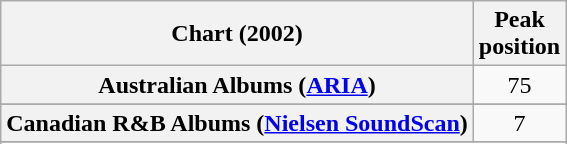<table class="wikitable sortable plainrowheaders" style="text-align:center">
<tr>
<th scope="col">Chart (2002)</th>
<th scope="col">Peak<br> position</th>
</tr>
<tr>
<th scope="row">Australian Albums (<a href='#'>ARIA</a>)</th>
<td>75</td>
</tr>
<tr>
</tr>
<tr>
</tr>
<tr>
<th scope="row">Canadian R&B Albums (<a href='#'>Nielsen SoundScan</a>)</th>
<td style="text-align:center;">7</td>
</tr>
<tr>
</tr>
<tr>
</tr>
<tr>
</tr>
<tr>
</tr>
<tr>
</tr>
<tr>
</tr>
<tr>
</tr>
<tr>
</tr>
</table>
